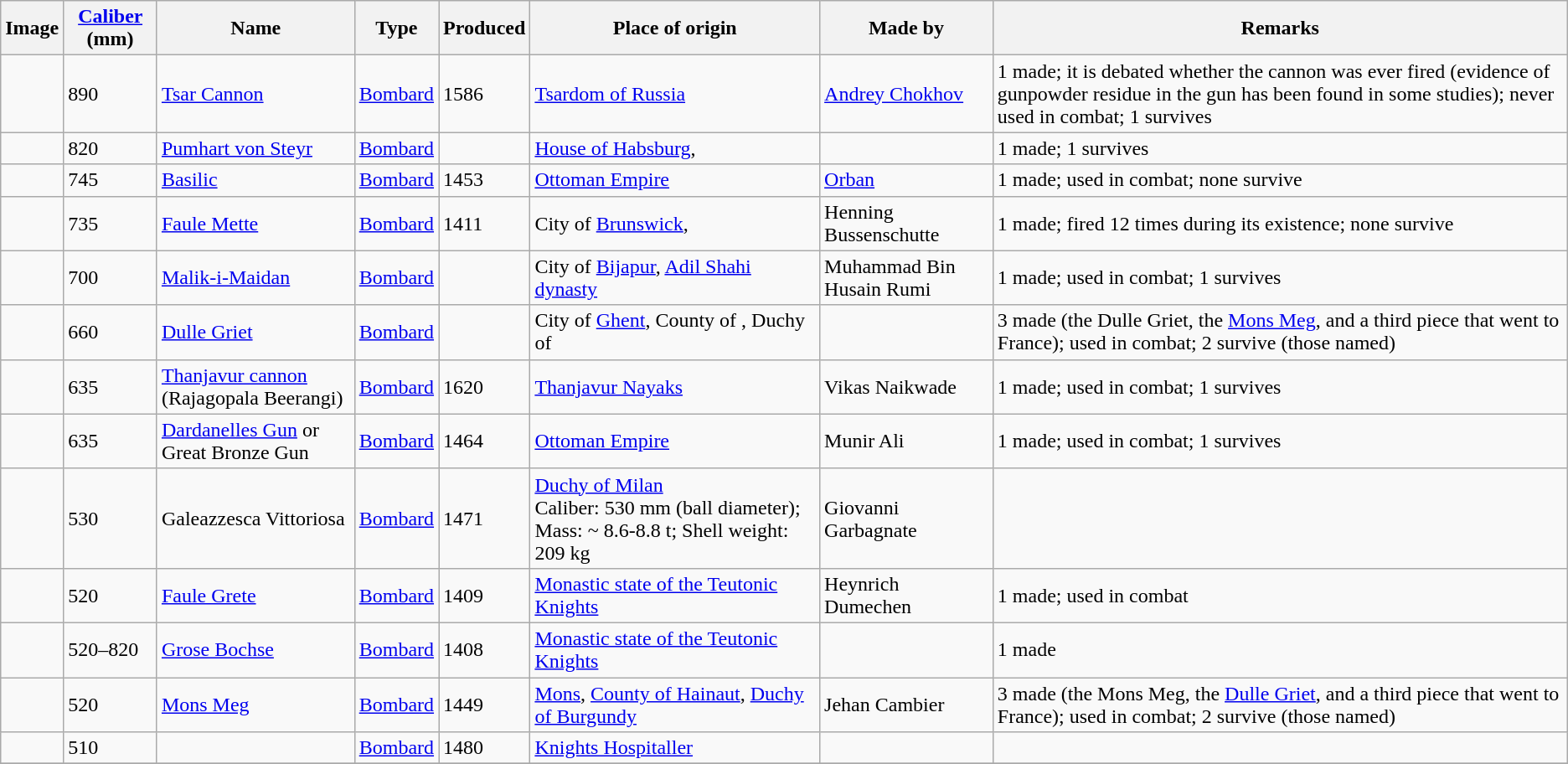<table class="wikitable sortable">
<tr class="hintergrundfarbe6">
<th>Image</th>
<th><a href='#'>Caliber</a> (mm)</th>
<th>Name</th>
<th>Type</th>
<th>Produced</th>
<th>Place of origin</th>
<th>Made by</th>
<th>Remarks</th>
</tr>
<tr>
<td></td>
<td>890</td>
<td><a href='#'>Tsar Cannon</a></td>
<td><a href='#'>Bombard</a></td>
<td>1586</td>
<td> <a href='#'>Tsardom of Russia</a></td>
<td><a href='#'>Andrey Chokhov</a></td>
<td>1 made; it is debated whether the cannon was ever fired (evidence of gunpowder residue in the gun has been found in some studies); never used in combat; 1 survives</td>
</tr>
<tr>
<td></td>
<td>820</td>
<td><a href='#'>Pumhart von Steyr</a></td>
<td><a href='#'>Bombard</a></td>
<td></td>
<td><a href='#'>House of Habsburg</a>, </td>
<td></td>
<td>1 made; 1 survives</td>
</tr>
<tr>
<td></td>
<td>745</td>
<td><a href='#'>Basilic</a></td>
<td><a href='#'>Bombard</a></td>
<td>1453</td>
<td><a href='#'>Ottoman Empire</a></td>
<td><a href='#'>Orban</a></td>
<td>1 made; used in combat; none survive</td>
</tr>
<tr>
<td></td>
<td>735</td>
<td><a href='#'>Faule Mette</a></td>
<td><a href='#'>Bombard</a></td>
<td>1411</td>
<td>City of <a href='#'>Brunswick</a>, </td>
<td>Henning Bussenschutte</td>
<td>1 made; fired 12 times during its existence; none survive</td>
</tr>
<tr>
<td></td>
<td>700</td>
<td><a href='#'>Malik-i-Maidan</a></td>
<td><a href='#'>Bombard</a></td>
<td></td>
<td>City of <a href='#'>Bijapur</a>, <a href='#'>Adil Shahi dynasty</a></td>
<td>Muhammad Bin Husain Rumi</td>
<td>1 made; used in combat; 1 survives</td>
</tr>
<tr>
<td></td>
<td>660</td>
<td><a href='#'>Dulle Griet</a></td>
<td><a href='#'>Bombard</a></td>
<td></td>
<td>City of <a href='#'>Ghent</a>, County of , Duchy of </td>
<td></td>
<td>3 made (the Dulle Griet, the <a href='#'>Mons Meg</a>, and a third piece that went to France); used in combat; 2 survive (those named)</td>
</tr>
<tr>
<td></td>
<td>635</td>
<td><a href='#'>Thanjavur cannon</a> (Rajagopala Beerangi)</td>
<td><a href='#'>Bombard</a></td>
<td>1620</td>
<td><a href='#'>Thanjavur Nayaks</a></td>
<td>Vikas Naikwade</td>
<td>1 made; used in combat; 1 survives</td>
</tr>
<tr>
<td></td>
<td>635</td>
<td><a href='#'>Dardanelles Gun</a> or Great Bronze Gun</td>
<td><a href='#'>Bombard</a></td>
<td>1464</td>
<td><a href='#'>Ottoman Empire</a></td>
<td>Munir Ali</td>
<td>1 made; used in combat; 1 survives</td>
</tr>
<tr>
<td></td>
<td>530</td>
<td>Galeazzesca Vittoriosa</td>
<td><a href='#'>Bombard</a></td>
<td>1471</td>
<td> <a href='#'>Duchy of Milan</a><br>Caliber: 530 mm (ball diameter); Mass: ~ 8.6-8.8 t; Shell weight: 209 kg</td>
<td>Giovanni Garbagnate</td>
<td></td>
</tr>
<tr>
<td></td>
<td>520</td>
<td><a href='#'>Faule Grete</a></td>
<td><a href='#'>Bombard</a></td>
<td>1409</td>
<td><a href='#'>Monastic state of the Teutonic Knights</a></td>
<td>Heynrich Dumechen</td>
<td>1 made; used in combat</td>
</tr>
<tr>
<td></td>
<td>520–820</td>
<td><a href='#'>Grose Bochse</a></td>
<td><a href='#'>Bombard</a></td>
<td>1408</td>
<td><a href='#'>Monastic state of the Teutonic Knights</a></td>
<td></td>
<td>1 made</td>
</tr>
<tr>
<td></td>
<td>520</td>
<td><a href='#'>Mons Meg</a></td>
<td><a href='#'>Bombard</a></td>
<td>1449</td>
<td><a href='#'>Mons</a>, <a href='#'>County of Hainaut</a>, <a href='#'>Duchy of Burgundy</a></td>
<td>Jehan Cambier</td>
<td>3 made (the Mons Meg, the <a href='#'>Dulle Griet</a>, and a third piece that went to France); used in combat; 2 survive (those named)</td>
</tr>
<tr>
<td></td>
<td>510</td>
<td></td>
<td><a href='#'>Bombard</a></td>
<td>1480</td>
<td><a href='#'>Knights Hospitaller</a></td>
<td></td>
<td></td>
</tr>
<tr>
</tr>
</table>
